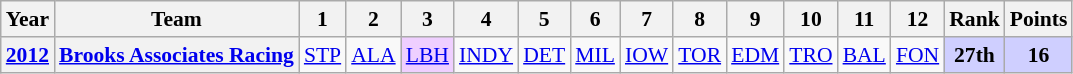<table class="wikitable" style="text-align:center; font-size:90%">
<tr>
<th>Year</th>
<th>Team</th>
<th>1</th>
<th>2</th>
<th>3</th>
<th>4</th>
<th>5</th>
<th>6</th>
<th>7</th>
<th>8</th>
<th>9</th>
<th>10</th>
<th>11</th>
<th>12</th>
<th>Rank</th>
<th>Points</th>
</tr>
<tr>
<th><a href='#'>2012</a></th>
<th><a href='#'>Brooks Associates Racing</a></th>
<td><a href='#'>STP</a></td>
<td><a href='#'>ALA</a></td>
<td style="background:#EFCFFF;"><a href='#'>LBH</a><br></td>
<td><a href='#'>INDY</a></td>
<td><a href='#'>DET</a></td>
<td><a href='#'>MIL</a></td>
<td><a href='#'>IOW</a></td>
<td><a href='#'>TOR</a></td>
<td><a href='#'>EDM</a></td>
<td><a href='#'>TRO</a></td>
<td><a href='#'>BAL</a></td>
<td><a href='#'>FON</a></td>
<th style="background:#CFCFFF;">27th</th>
<th style="background:#CFCFFF;">16</th>
</tr>
</table>
